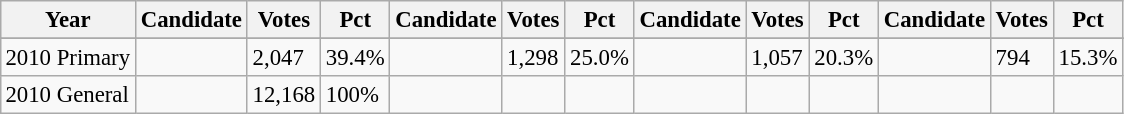<table class="wikitable" style="margin:0.5em ; font-size:95%">
<tr>
<th>Year</th>
<th>Candidate</th>
<th>Votes</th>
<th>Pct</th>
<th>Candidate</th>
<th>Votes</th>
<th>Pct</th>
<th>Candidate</th>
<th>Votes</th>
<th>Pct</th>
<th>Candidate</th>
<th>Votes</th>
<th>Pct</th>
</tr>
<tr>
</tr>
<tr>
<td>2010 Primary</td>
<td></td>
<td>2,047</td>
<td>39.4%</td>
<td></td>
<td>1,298</td>
<td>25.0%</td>
<td></td>
<td>1,057</td>
<td>20.3%</td>
<td></td>
<td>794</td>
<td>15.3%</td>
</tr>
<tr>
<td>2010 General</td>
<td></td>
<td>12,168</td>
<td>100%</td>
<td></td>
<td></td>
<td></td>
<td></td>
<td></td>
<td></td>
<td></td>
<td></td>
<td></td>
</tr>
</table>
